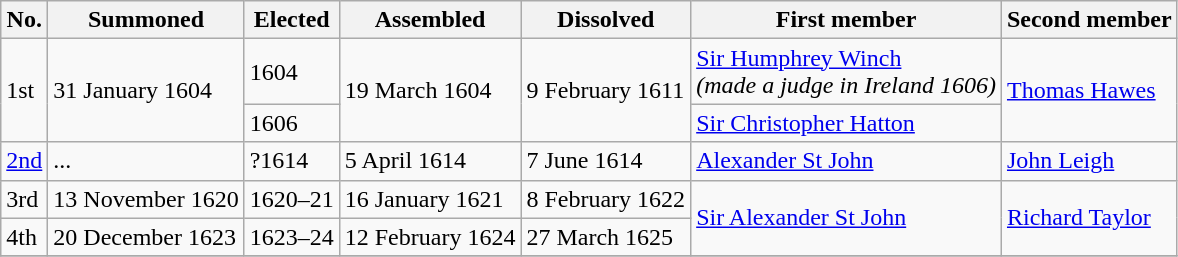<table class="wikitable">
<tr>
<th>No.</th>
<th>Summoned</th>
<th>Elected</th>
<th>Assembled</th>
<th>Dissolved</th>
<th>First member</th>
<th>Second member</th>
</tr>
<tr>
<td rowspan="2">1st</td>
<td rowspan="2">31 January 1604</td>
<td>1604</td>
<td rowspan="2">19 March 1604</td>
<td rowspan="2">9 February 1611</td>
<td><a href='#'>Sir Humphrey Winch</a> <br> <em>(made a judge in Ireland 1606)</em></td>
<td rowspan="2"><a href='#'>Thomas Hawes</a></td>
</tr>
<tr>
<td>1606</td>
<td><a href='#'>Sir Christopher Hatton</a></td>
</tr>
<tr>
<td><a href='#'>2nd</a></td>
<td>...</td>
<td>?1614</td>
<td>5 April 1614</td>
<td>7 June 1614</td>
<td><a href='#'>Alexander St John</a></td>
<td><a href='#'>John Leigh</a></td>
</tr>
<tr>
<td>3rd</td>
<td>13 November 1620</td>
<td>1620–21</td>
<td>16 January 1621</td>
<td>8 February 1622</td>
<td rowspan="2"><a href='#'>Sir Alexander St John</a></td>
<td rowspan="2"><a href='#'>Richard Taylor</a></td>
</tr>
<tr>
<td>4th</td>
<td>20 December 1623</td>
<td>1623–24</td>
<td>12 February 1624</td>
<td>27 March 1625</td>
</tr>
<tr>
</tr>
</table>
